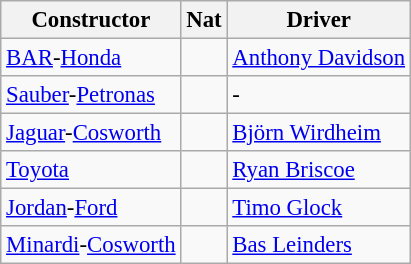<table class="wikitable" style="font-size: 95%">
<tr>
<th>Constructor</th>
<th>Nat</th>
<th>Driver</th>
</tr>
<tr>
<td><a href='#'>BAR</a>-<a href='#'>Honda</a></td>
<td></td>
<td><a href='#'>Anthony Davidson</a></td>
</tr>
<tr>
<td><a href='#'>Sauber</a>-<a href='#'>Petronas</a></td>
<td></td>
<td>-</td>
</tr>
<tr>
<td><a href='#'>Jaguar</a>-<a href='#'>Cosworth</a></td>
<td></td>
<td><a href='#'>Björn Wirdheim</a></td>
</tr>
<tr>
<td><a href='#'>Toyota</a></td>
<td></td>
<td><a href='#'>Ryan Briscoe</a></td>
</tr>
<tr>
<td><a href='#'>Jordan</a>-<a href='#'>Ford</a></td>
<td></td>
<td><a href='#'>Timo Glock</a></td>
</tr>
<tr>
<td><a href='#'>Minardi</a>-<a href='#'>Cosworth</a></td>
<td></td>
<td><a href='#'>Bas Leinders</a></td>
</tr>
</table>
